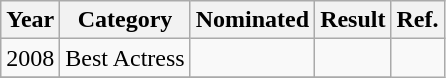<table class="wikitable">
<tr>
<th>Year</th>
<th>Category</th>
<th>Nominated</th>
<th>Result</th>
<th>Ref.</th>
</tr>
<tr>
<td>2008</td>
<td>Best Actress</td>
<td></td>
<td></td>
</tr>
<tr>
</tr>
</table>
